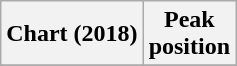<table class="wikitable plainrowheaders" style="text-align:center">
<tr>
<th scope="col">Chart (2018)</th>
<th scope="col">Peak<br>position</th>
</tr>
<tr>
</tr>
</table>
